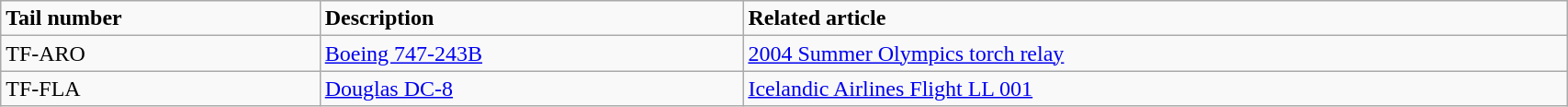<table class="wikitable" width="90%">
<tr>
<td><strong>Tail number</strong></td>
<td><strong>Description</strong></td>
<td><strong>Related article</strong></td>
</tr>
<tr>
<td>TF-ARO</td>
<td><a href='#'>Boeing 747-243B</a></td>
<td><a href='#'>2004 Summer Olympics torch relay</a></td>
</tr>
<tr>
<td>TF-FLA</td>
<td><a href='#'>Douglas DC-8</a></td>
<td><a href='#'>Icelandic Airlines Flight LL 001</a></td>
</tr>
</table>
